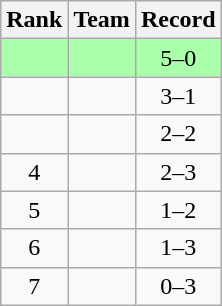<table class="wikitable">
<tr>
<th>Rank</th>
<th>Team</th>
<th>Record</th>
</tr>
<tr bgcolor="#aaffaa">
<td align=center></td>
<td></td>
<td align=center>5–0</td>
</tr>
<tr>
<td align=center></td>
<td></td>
<td align=center>3–1</td>
</tr>
<tr>
<td align=center></td>
<td></td>
<td align=center>2–2</td>
</tr>
<tr>
<td align=center>4</td>
<td></td>
<td align=center>2–3</td>
</tr>
<tr>
<td align=center>5</td>
<td></td>
<td align=center>1–2</td>
</tr>
<tr>
<td align=center>6</td>
<td></td>
<td align=center>1–3</td>
</tr>
<tr>
<td align=center>7</td>
<td></td>
<td align=center>0–3</td>
</tr>
</table>
